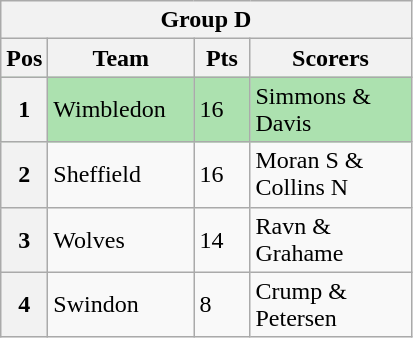<table class="wikitable">
<tr>
<th colspan="4">Group D</th>
</tr>
<tr>
<th width=20>Pos</th>
<th width=90>Team</th>
<th width=30>Pts</th>
<th width=100>Scorers</th>
</tr>
<tr style="background:#ACE1AF;">
<th>1</th>
<td>Wimbledon</td>
<td>16</td>
<td>Simmons & <br>Davis</td>
</tr>
<tr>
<th>2</th>
<td>Sheffield</td>
<td>16</td>
<td>Moran S &<br> Collins N</td>
</tr>
<tr>
<th>3</th>
<td>Wolves</td>
<td>14</td>
<td>Ravn & <br>Grahame</td>
</tr>
<tr>
<th>4</th>
<td>Swindon</td>
<td>8</td>
<td>Crump &<br> Petersen</td>
</tr>
</table>
